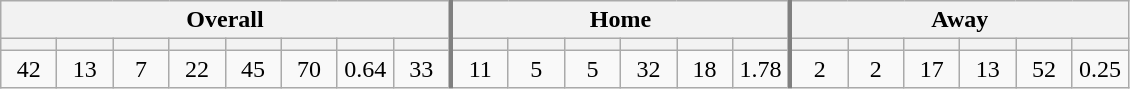<table class="wikitable" style="text-align: center;">
<tr>
<th colspan=8 style="border-right:3px solid grey;">Overall</th>
<th colspan=6 style="border-right:3px solid grey;">Home</th>
<th colspan=6>Away</th>
</tr>
<tr>
<th width=30></th>
<th width=30></th>
<th width=30></th>
<th width=30></th>
<th width=30></th>
<th width=30></th>
<th width=30></th>
<th width=30 style="border-right:3px solid grey;"></th>
<th width=30></th>
<th width=30></th>
<th width=30></th>
<th width=30></th>
<th width=30></th>
<th width=30 style="border-right:3px solid grey;"></th>
<th width=30></th>
<th width=30></th>
<th width=30></th>
<th width=30></th>
<th width=30></th>
<th width=30></th>
</tr>
<tr>
<td>42</td>
<td>13</td>
<td>7</td>
<td>22</td>
<td>45</td>
<td>70</td>
<td>0.64</td>
<td>33</td>
<td style="border-left:3px solid grey;">11</td>
<td>5</td>
<td>5</td>
<td>32</td>
<td>18</td>
<td>1.78</td>
<td style="border-left:3px solid grey;">2</td>
<td>2</td>
<td>17</td>
<td>13</td>
<td>52</td>
<td>0.25</td>
</tr>
</table>
